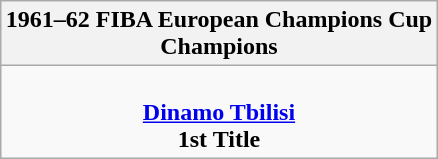<table class=wikitable style="text-align:center; margin:auto">
<tr>
<th>1961–62 FIBA European Champions Cup<br>Champions</th>
</tr>
<tr>
<td> <br> <strong><a href='#'>Dinamo Tbilisi</a></strong> <br> <strong>1st Title</strong></td>
</tr>
</table>
